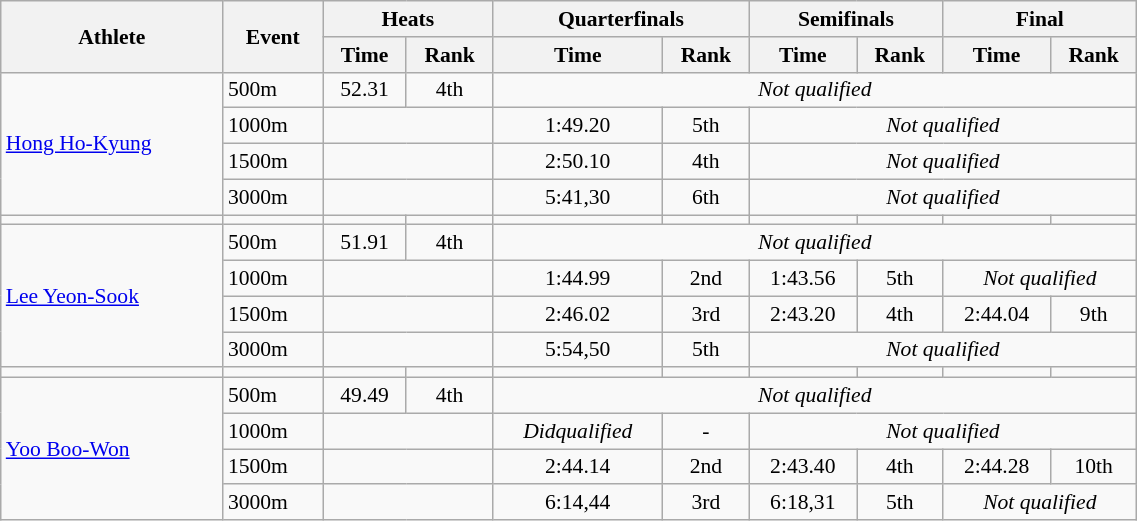<table class="wikitable" style="font-size:90%; text-align:center; width:60%">
<tr>
<th rowspan="2">Athlete</th>
<th rowspan="2">Event</th>
<th colspan="2">Heats</th>
<th colspan="2">Quarterfinals</th>
<th colspan="2">Semifinals</th>
<th colspan="2">Final</th>
</tr>
<tr>
<th>Time</th>
<th>Rank</th>
<th>Time</th>
<th>Rank</th>
<th>Time</th>
<th>Rank</th>
<th>Time</th>
<th>Rank</th>
</tr>
<tr>
<td align=left rowspan=4><a href='#'>Hong Ho-Kyung</a></td>
<td align=left>500m</td>
<td>52.31</td>
<td>4th</td>
<td colspan=6><em>Not qualified</em></td>
</tr>
<tr>
<td align=left>1000m</td>
<td colspan=2></td>
<td>1:49.20</td>
<td>5th</td>
<td colspan=4><em>Not qualified</em></td>
</tr>
<tr>
<td align=left>1500m</td>
<td colspan=2></td>
<td>2:50.10</td>
<td>4th</td>
<td colspan=4><em>Not qualified</em></td>
</tr>
<tr>
<td align=left>3000m</td>
<td colspan=2></td>
<td>5:41,30</td>
<td>6th</td>
<td colspan=4><em>Not qualified</em></td>
</tr>
<tr>
<td></td>
<td></td>
<td></td>
<td></td>
<td></td>
<td></td>
<td></td>
<td></td>
<td></td>
<td></td>
</tr>
<tr>
<td align=left rowspan=4><a href='#'>Lee Yeon-Sook</a></td>
<td align=left>500m</td>
<td>51.91</td>
<td>4th</td>
<td colspan=6><em>Not qualified</em></td>
</tr>
<tr>
<td align=left>1000m</td>
<td colspan=2></td>
<td>1:44.99</td>
<td>2nd</td>
<td>1:43.56</td>
<td>5th</td>
<td colspan=2><em>Not qualified</em></td>
</tr>
<tr>
<td align=left>1500m</td>
<td colspan=2></td>
<td>2:46.02</td>
<td>3rd</td>
<td>2:43.20</td>
<td>4th</td>
<td>2:44.04</td>
<td>9th</td>
</tr>
<tr>
<td align=left>3000m</td>
<td colspan=2></td>
<td>5:54,50</td>
<td>5th</td>
<td colspan=4><em>Not qualified</em></td>
</tr>
<tr>
<td></td>
<td></td>
<td></td>
<td></td>
<td></td>
<td></td>
<td></td>
<td></td>
<td></td>
<td></td>
</tr>
<tr>
<td align=left rowspan=4><a href='#'>Yoo Boo-Won</a></td>
<td align=left>500m</td>
<td>49.49</td>
<td>4th</td>
<td colspan=6><em>Not qualified</em></td>
</tr>
<tr>
<td align=left>1000m</td>
<td colspan=2></td>
<td><em>Didqualified</em></td>
<td>-</td>
<td colspan=4><em>Not qualified</em></td>
</tr>
<tr>
<td align=left>1500m</td>
<td colspan=2></td>
<td>2:44.14</td>
<td>2nd</td>
<td>2:43.40</td>
<td>4th</td>
<td>2:44.28</td>
<td>10th</td>
</tr>
<tr>
<td align=left>3000m</td>
<td colspan=2></td>
<td>6:14,44</td>
<td>3rd</td>
<td>6:18,31</td>
<td>5th</td>
<td colspan=2><em>Not qualified</em></td>
</tr>
</table>
